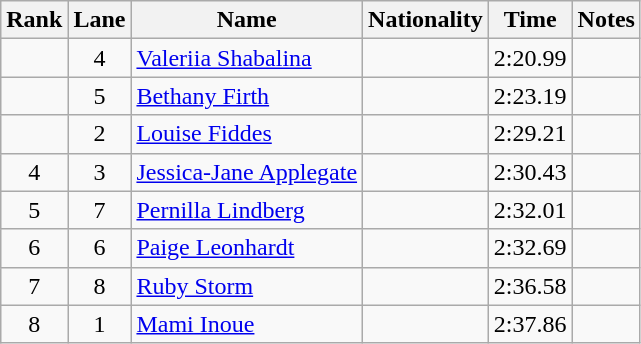<table class="wikitable sortable" style="text-align:center">
<tr>
<th>Rank</th>
<th>Lane</th>
<th>Name</th>
<th>Nationality</th>
<th>Time</th>
<th>Notes</th>
</tr>
<tr>
<td></td>
<td>4</td>
<td align=left><a href='#'>Valeriia Shabalina</a></td>
<td align=left></td>
<td>2:20.99</td>
<td></td>
</tr>
<tr>
<td></td>
<td>5</td>
<td align=left><a href='#'>Bethany Firth</a></td>
<td align=left></td>
<td>2:23.19</td>
<td></td>
</tr>
<tr>
<td></td>
<td>2</td>
<td align=left><a href='#'>Louise Fiddes</a></td>
<td align=left></td>
<td>2:29.21</td>
<td></td>
</tr>
<tr>
<td>4</td>
<td>3</td>
<td align=left><a href='#'>Jessica-Jane Applegate</a></td>
<td align=left></td>
<td>2:30.43</td>
<td></td>
</tr>
<tr>
<td>5</td>
<td>7</td>
<td align=left><a href='#'>Pernilla Lindberg</a></td>
<td align=left></td>
<td>2:32.01</td>
<td></td>
</tr>
<tr>
<td>6</td>
<td>6</td>
<td align=left><a href='#'>Paige Leonhardt</a></td>
<td align=left></td>
<td>2:32.69</td>
<td></td>
</tr>
<tr>
<td>7</td>
<td>8</td>
<td align=left><a href='#'>Ruby Storm</a></td>
<td align=left></td>
<td>2:36.58</td>
<td></td>
</tr>
<tr>
<td>8</td>
<td>1</td>
<td align=left><a href='#'>Mami Inoue</a></td>
<td align=left></td>
<td>2:37.86</td>
<td></td>
</tr>
</table>
